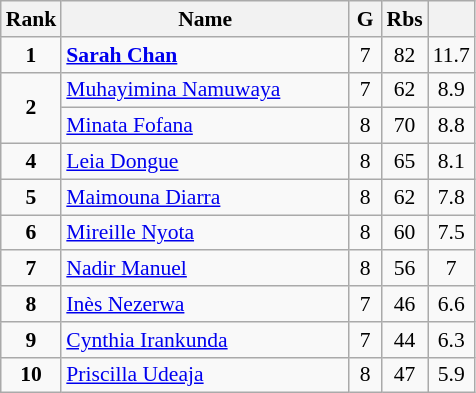<table class="wikitable" style="text-align:center; font-size:90%;">
<tr>
<th width=10px>Rank</th>
<th width=185px>Name</th>
<th width=15px>G</th>
<th width=10px>Rbs</th>
<th width=10px></th>
</tr>
<tr>
<td><strong>1</strong></td>
<td align=left> <strong><a href='#'>Sarah Chan</a></strong></td>
<td>7</td>
<td>82</td>
<td>11.7</td>
</tr>
<tr>
<td rowspan=2><strong>2</strong></td>
<td align=left> <a href='#'>Muhayimina Namuwaya</a></td>
<td>7</td>
<td>62</td>
<td>8.9</td>
</tr>
<tr>
<td align=left> <a href='#'>Minata Fofana</a></td>
<td>8</td>
<td>70</td>
<td>8.8</td>
</tr>
<tr>
<td><strong>4</strong></td>
<td align=left> <a href='#'>Leia Dongue</a></td>
<td>8</td>
<td>65</td>
<td>8.1</td>
</tr>
<tr>
<td><strong>5</strong></td>
<td align=left> <a href='#'>Maimouna Diarra</a></td>
<td>8</td>
<td>62</td>
<td>7.8</td>
</tr>
<tr>
<td><strong>6</strong></td>
<td align=left> <a href='#'>Mireille Nyota</a></td>
<td>8</td>
<td>60</td>
<td>7.5</td>
</tr>
<tr>
<td><strong>7</strong></td>
<td align=left> <a href='#'>Nadir Manuel</a></td>
<td>8</td>
<td>56</td>
<td>7</td>
</tr>
<tr>
<td><strong>8</strong></td>
<td align=left> <a href='#'>Inès Nezerwa</a></td>
<td>7</td>
<td>46</td>
<td>6.6</td>
</tr>
<tr>
<td><strong>9</strong></td>
<td align=left> <a href='#'>Cynthia Irankunda</a></td>
<td>7</td>
<td>44</td>
<td>6.3</td>
</tr>
<tr>
<td><strong>10</strong></td>
<td align=left> <a href='#'>Priscilla Udeaja</a></td>
<td>8</td>
<td>47</td>
<td>5.9</td>
</tr>
</table>
